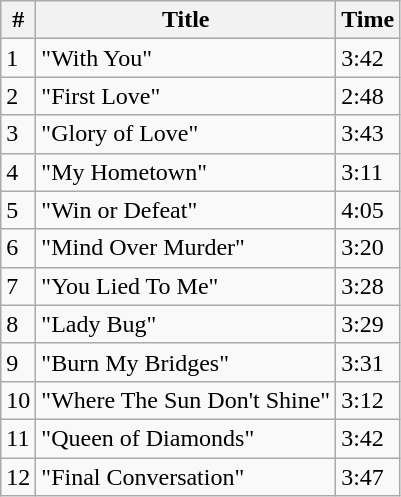<table class="wikitable">
<tr>
<th align="center">#</th>
<th align="center">Title</th>
<th align="center">Time</th>
</tr>
<tr>
<td>1</td>
<td>"With You"</td>
<td>3:42</td>
</tr>
<tr>
<td>2</td>
<td>"First Love"</td>
<td>2:48</td>
</tr>
<tr>
<td>3</td>
<td>"Glory of Love"</td>
<td>3:43</td>
</tr>
<tr>
<td>4</td>
<td>"My Hometown"</td>
<td>3:11</td>
</tr>
<tr>
<td>5</td>
<td>"Win or Defeat"</td>
<td>4:05</td>
</tr>
<tr>
<td>6</td>
<td>"Mind Over Murder"</td>
<td>3:20</td>
</tr>
<tr>
<td>7</td>
<td>"You Lied To Me"</td>
<td>3:28</td>
</tr>
<tr>
<td>8</td>
<td>"Lady Bug"</td>
<td>3:29</td>
</tr>
<tr>
<td>9</td>
<td>"Burn My Bridges"</td>
<td>3:31</td>
</tr>
<tr>
<td>10</td>
<td>"Where The Sun Don't Shine"</td>
<td>3:12</td>
</tr>
<tr>
<td>11</td>
<td>"Queen of Diamonds"</td>
<td>3:42</td>
</tr>
<tr>
<td>12</td>
<td>"Final Conversation"</td>
<td>3:47</td>
</tr>
</table>
